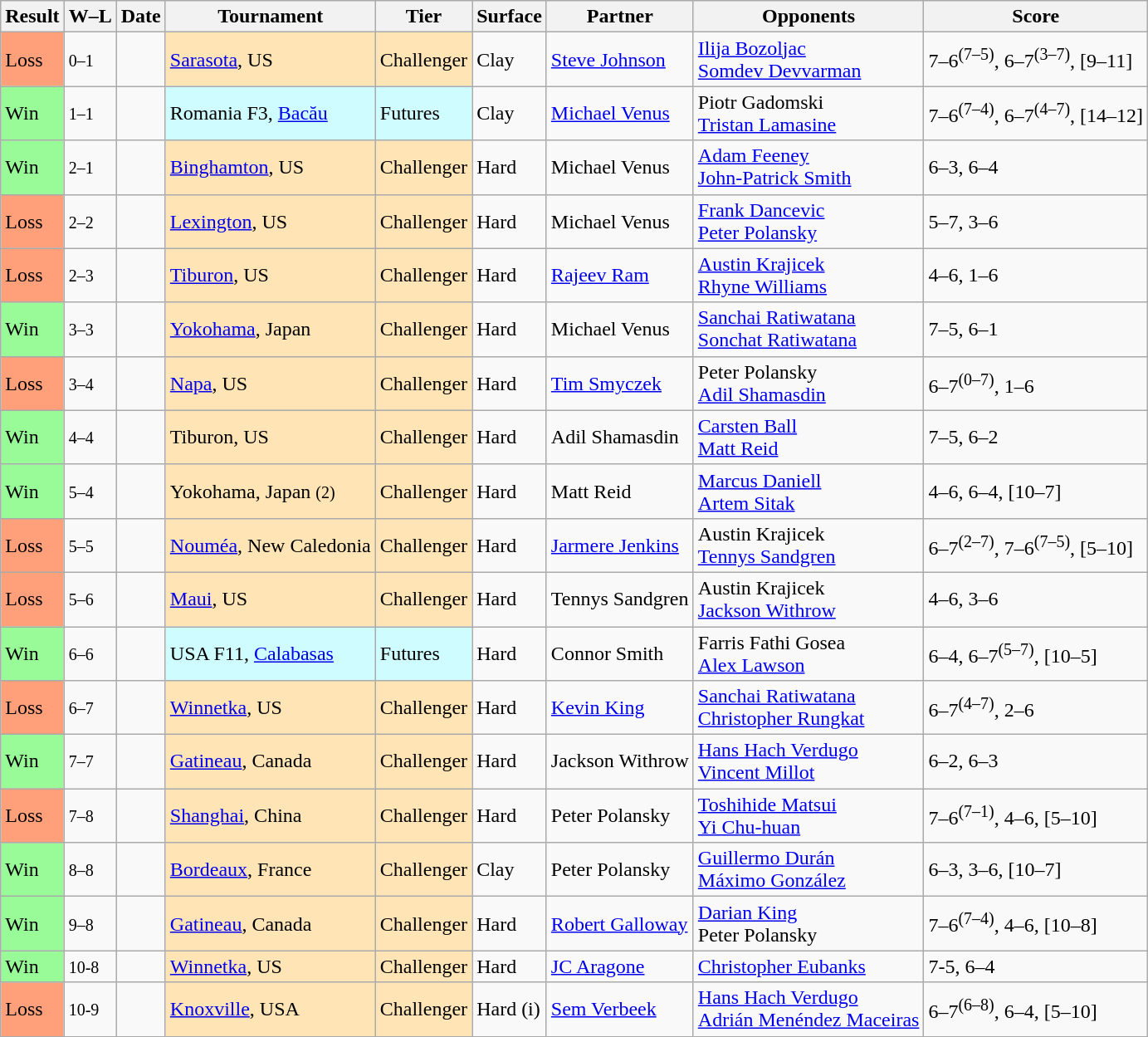<table class="sortable wikitable">
<tr>
<th>Result</th>
<th class="unsortable">W–L</th>
<th>Date</th>
<th>Tournament</th>
<th>Tier</th>
<th>Surface</th>
<th>Partner</th>
<th>Opponents</th>
<th class="unsortable">Score</th>
</tr>
<tr>
<td bgcolor=FFA07A>Loss</td>
<td><small>0–1</small></td>
<td><a href='#'></a></td>
<td style="background:moccasin;"><a href='#'>Sarasota</a>, US</td>
<td style="background:moccasin;">Challenger</td>
<td>Clay</td>
<td> <a href='#'>Steve Johnson</a></td>
<td> <a href='#'>Ilija Bozoljac</a><br> <a href='#'>Somdev Devvarman</a></td>
<td>7–6<sup>(7–5)</sup>, 6–7<sup>(3–7)</sup>, [9–11]</td>
</tr>
<tr>
<td bgcolor=98FB98>Win</td>
<td><small>1–1</small></td>
<td></td>
<td style="background:#cffcff;">Romania F3, <a href='#'>Bacău</a></td>
<td style="background:#cffcff;">Futures</td>
<td>Clay</td>
<td> <a href='#'>Michael Venus</a></td>
<td> Piotr Gadomski<br> <a href='#'>Tristan Lamasine</a></td>
<td>7–6<sup>(7–4)</sup>, 6–7<sup>(4–7)</sup>, [14–12]</td>
</tr>
<tr>
<td bgcolor=98FB98>Win</td>
<td><small>2–1</small></td>
<td><a href='#'></a></td>
<td style="background:moccasin;"><a href='#'>Binghamton</a>, US</td>
<td style="background:moccasin;">Challenger</td>
<td>Hard</td>
<td> Michael Venus</td>
<td> <a href='#'>Adam Feeney</a><br> <a href='#'>John-Patrick Smith</a></td>
<td>6–3, 6–4</td>
</tr>
<tr>
<td bgcolor=FFA07A>Loss</td>
<td><small>2–2</small></td>
<td><a href='#'></a></td>
<td style="background:moccasin;"><a href='#'>Lexington</a>, US</td>
<td style="background:moccasin;">Challenger</td>
<td>Hard</td>
<td> Michael Venus</td>
<td> <a href='#'>Frank Dancevic</a><br> <a href='#'>Peter Polansky</a></td>
<td>5–7, 3–6</td>
</tr>
<tr>
<td bgcolor=FFA07A>Loss</td>
<td><small>2–3</small></td>
<td><a href='#'></a></td>
<td style="background:moccasin;"><a href='#'>Tiburon</a>, US</td>
<td style="background:moccasin;">Challenger</td>
<td>Hard</td>
<td> <a href='#'>Rajeev Ram</a></td>
<td> <a href='#'>Austin Krajicek</a><br> <a href='#'>Rhyne Williams</a></td>
<td>4–6, 1–6</td>
</tr>
<tr>
<td bgcolor=98FB98>Win</td>
<td><small>3–3</small></td>
<td><a href='#'></a></td>
<td style="background:moccasin;"><a href='#'>Yokohama</a>, Japan</td>
<td style="background:moccasin;">Challenger</td>
<td>Hard</td>
<td> Michael Venus</td>
<td> <a href='#'>Sanchai Ratiwatana</a><br> <a href='#'>Sonchat Ratiwatana</a></td>
<td>7–5, 6–1</td>
</tr>
<tr>
<td bgcolor=FFA07A>Loss</td>
<td><small>3–4</small></td>
<td><a href='#'></a></td>
<td style="background:moccasin;"><a href='#'>Napa</a>, US</td>
<td style="background:moccasin;">Challenger</td>
<td>Hard</td>
<td> <a href='#'>Tim Smyczek</a></td>
<td> Peter Polansky<br> <a href='#'>Adil Shamasdin</a></td>
<td>6–7<sup>(0–7)</sup>, 1–6</td>
</tr>
<tr>
<td bgcolor=98FB98>Win</td>
<td><small>4–4</small></td>
<td><a href='#'></a></td>
<td style="background:moccasin;">Tiburon, US</td>
<td style="background:moccasin;">Challenger</td>
<td>Hard</td>
<td> Adil Shamasdin</td>
<td> <a href='#'>Carsten Ball</a><br> <a href='#'>Matt Reid</a></td>
<td>7–5, 6–2</td>
</tr>
<tr>
<td bgcolor=98FB98>Win</td>
<td><small>5–4</small></td>
<td><a href='#'></a></td>
<td style="background:moccasin;">Yokohama, Japan <small>(2)</small></td>
<td style="background:moccasin;">Challenger</td>
<td>Hard</td>
<td> Matt Reid</td>
<td> <a href='#'>Marcus Daniell</a><br> <a href='#'>Artem Sitak</a></td>
<td>4–6, 6–4, [10–7]</td>
</tr>
<tr>
<td bgcolor=FFA07A>Loss</td>
<td><small>5–5</small></td>
<td><a href='#'></a></td>
<td style="background:moccasin;"><a href='#'>Nouméa</a>, New Caledonia</td>
<td style="background:moccasin;">Challenger</td>
<td>Hard</td>
<td> <a href='#'>Jarmere Jenkins</a></td>
<td> Austin Krajicek<br> <a href='#'>Tennys Sandgren</a></td>
<td>6–7<sup>(2–7)</sup>, 7–6<sup>(7–5)</sup>, [5–10]</td>
</tr>
<tr>
<td bgcolor=FFA07A>Loss</td>
<td><small>5–6</small></td>
<td><a href='#'></a></td>
<td style="background:moccasin;"><a href='#'>Maui</a>, US</td>
<td style="background:moccasin;">Challenger</td>
<td>Hard</td>
<td> Tennys Sandgren</td>
<td> Austin Krajicek<br> <a href='#'>Jackson Withrow</a></td>
<td>4–6, 3–6</td>
</tr>
<tr>
<td bgcolor=98FB98>Win</td>
<td><small>6–6</small></td>
<td></td>
<td style="background:#cffcff;">USA F11, <a href='#'>Calabasas</a></td>
<td style="background:#cffcff;">Futures</td>
<td>Hard</td>
<td> Connor Smith</td>
<td> Farris Fathi Gosea<br> <a href='#'>Alex Lawson</a></td>
<td>6–4, 6–7<sup>(5–7)</sup>, [10–5]</td>
</tr>
<tr>
<td bgcolor=FFA07A>Loss</td>
<td><small>6–7</small></td>
<td><a href='#'></a></td>
<td style="background:moccasin;"><a href='#'>Winnetka</a>, US</td>
<td style="background:moccasin;">Challenger</td>
<td>Hard</td>
<td> <a href='#'>Kevin King</a></td>
<td> <a href='#'>Sanchai Ratiwatana</a><br> <a href='#'>Christopher Rungkat</a></td>
<td>6–7<sup>(4–7)</sup>, 2–6</td>
</tr>
<tr>
<td bgcolor=98FB98>Win</td>
<td><small>7–7</small></td>
<td><a href='#'></a></td>
<td style="background:moccasin;"><a href='#'>Gatineau</a>, Canada</td>
<td style="background:moccasin;">Challenger</td>
<td>Hard</td>
<td> Jackson Withrow</td>
<td> <a href='#'>Hans Hach Verdugo</a><br> <a href='#'>Vincent Millot</a></td>
<td>6–2, 6–3</td>
</tr>
<tr>
<td bgcolor=FFA07A>Loss</td>
<td><small>7–8</small></td>
<td><a href='#'></a></td>
<td style="background:moccasin;"><a href='#'>Shanghai</a>, China</td>
<td style="background:moccasin;">Challenger</td>
<td>Hard</td>
<td> Peter Polansky</td>
<td> <a href='#'>Toshihide Matsui</a><br> <a href='#'>Yi Chu-huan</a></td>
<td>7–6<sup>(7–1)</sup>, 4–6, [5–10]</td>
</tr>
<tr>
<td bgcolor=98FB98>Win</td>
<td><small>8–8</small></td>
<td><a href='#'></a></td>
<td style="background:moccasin;"><a href='#'>Bordeaux</a>, France</td>
<td style="background:moccasin;">Challenger</td>
<td>Clay</td>
<td> Peter Polansky</td>
<td> <a href='#'>Guillermo Durán</a><br> <a href='#'>Máximo González</a></td>
<td>6–3, 3–6, [10–7]</td>
</tr>
<tr>
<td bgcolor=98FB98>Win</td>
<td><small>9–8</small></td>
<td><a href='#'></a></td>
<td style="background:moccasin;"><a href='#'>Gatineau</a>, Canada</td>
<td style="background:moccasin;">Challenger</td>
<td>Hard</td>
<td> <a href='#'>Robert Galloway</a></td>
<td> <a href='#'>Darian King</a><br> Peter Polansky</td>
<td>7–6<sup>(7–4)</sup>, 4–6, [10–8]</td>
</tr>
<tr>
<td bgcolor=98FB98>Win</td>
<td><small>10-8</small></td>
<td><a href='#'></a></td>
<td style="background:moccasin;"><a href='#'>Winnetka</a>, US</td>
<td style="background:moccasin;">Challenger</td>
<td>Hard</td>
<td> <a href='#'>JC Aragone</a></td>
<td> <a href='#'>Christopher Eubanks</a><br></td>
<td>7-5, 6–4</td>
</tr>
<tr>
<td bgcolor=FFA07A>Loss</td>
<td><small>10-9</small></td>
<td><a href='#'></a></td>
<td style="background:moccasin;"><a href='#'>Knoxville</a>, USA</td>
<td style="background:moccasin;">Challenger</td>
<td>Hard (i)</td>
<td> <a href='#'>Sem Verbeek</a></td>
<td> <a href='#'>Hans Hach Verdugo</a><br> <a href='#'>Adrián Menéndez Maceiras</a></td>
<td>6–7<sup>(6–8)</sup>, 6–4, [5–10]</td>
</tr>
</table>
